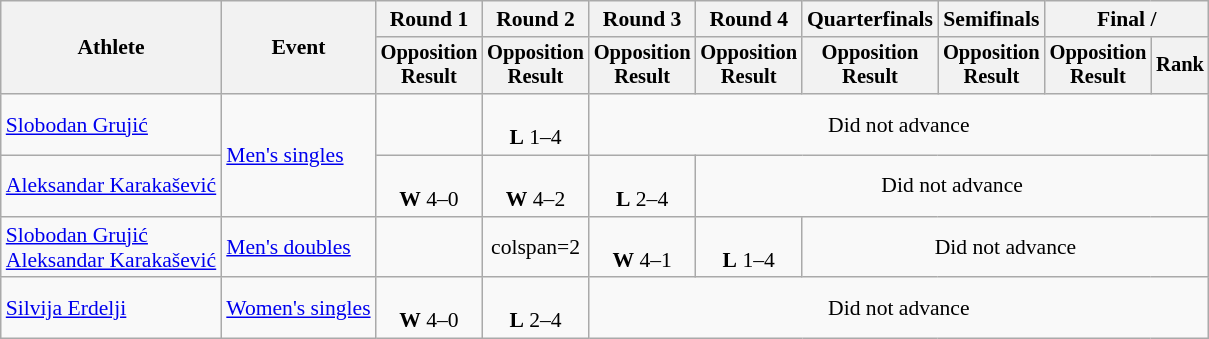<table class="wikitable" style="font-size:90%">
<tr>
<th rowspan="2">Athlete</th>
<th rowspan="2">Event</th>
<th>Round 1</th>
<th>Round 2</th>
<th>Round 3</th>
<th>Round 4</th>
<th>Quarterfinals</th>
<th>Semifinals</th>
<th colspan=2>Final / </th>
</tr>
<tr style="font-size:95%">
<th>Opposition<br>Result</th>
<th>Opposition<br>Result</th>
<th>Opposition<br>Result</th>
<th>Opposition<br>Result</th>
<th>Opposition<br>Result</th>
<th>Opposition<br>Result</th>
<th>Opposition<br>Result</th>
<th>Rank</th>
</tr>
<tr align=center>
<td align=left><a href='#'>Slobodan Grujić</a></td>
<td align=left rowspan=2><a href='#'>Men's singles</a></td>
<td></td>
<td><br><strong>L</strong> 1–4</td>
<td colspan=6>Did not advance</td>
</tr>
<tr align=center>
<td align=left><a href='#'>Aleksandar Karakašević</a></td>
<td><br><strong>W</strong> 4–0</td>
<td><br><strong>W</strong> 4–2</td>
<td><br><strong>L</strong> 2–4</td>
<td colspan=5>Did not advance</td>
</tr>
<tr align=center>
<td align=left><a href='#'>Slobodan Grujić</a><br><a href='#'>Aleksandar Karakašević</a></td>
<td align=left><a href='#'>Men's doubles</a></td>
<td></td>
<td>colspan=2 </td>
<td><br><strong>W</strong> 4–1</td>
<td><br><strong>L</strong> 1–4</td>
<td colspan=4>Did not advance</td>
</tr>
<tr align=center>
<td align=left><a href='#'>Silvija Erdelji</a></td>
<td align=left><a href='#'>Women's singles</a></td>
<td><br><strong>W</strong> 4–0</td>
<td><br><strong>L</strong> 2–4</td>
<td colspan=6>Did not advance</td>
</tr>
</table>
